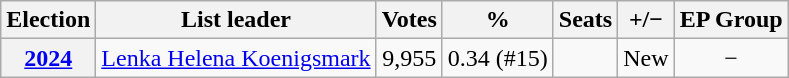<table class="wikitable" style=text-align:center;font-size:100%;">
<tr>
<th>Election</th>
<th>List leader</th>
<th>Votes</th>
<th>%</th>
<th>Seats</th>
<th>+/−</th>
<th>EP Group</th>
</tr>
<tr>
<th><a href='#'>2024</a></th>
<td><a href='#'>Lenka Helena Koenigsmark</a></td>
<td>9,955</td>
<td>0.34 (#15)</td>
<td></td>
<td>New</td>
<td>−</td>
</tr>
</table>
